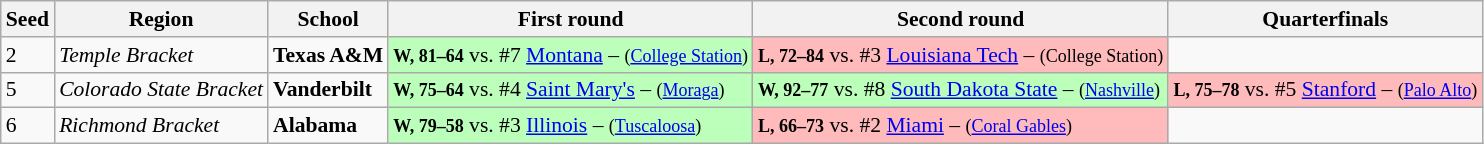<table class="sortable wikitable" style="white-space:nowrap; font-size:90%;">
<tr>
<th>Seed</th>
<th>Region</th>
<th>School</th>
<th>First round</th>
<th>Second round</th>
<th>Quarterfinals</th>
</tr>
<tr>
<td>2</td>
<td><em>Temple Bracket</em></td>
<td><strong>Texas A&M</strong></td>
<td style="background:#bfb;"><strong><small>W, 81–64</small></strong> vs. #7 <a href='#'>Montana</a> – <small>(<a href='#'>College Station</a>)</small></td>
<td style="background:#fbb;"><strong><small>L, 72–84</small></strong> vs. #3 <a href='#'>Louisiana Tech</a> – <small>(College Station)</small></td>
<td> </td>
</tr>
<tr>
<td>5</td>
<td><em>Colorado State Bracket</em></td>
<td><strong>Vanderbilt</strong></td>
<td style="background:#bfb;"><strong><small>W, 75–64</small></strong> vs. #4 <a href='#'>Saint Mary's</a> – <small>(<a href='#'>Moraga</a>)</small></td>
<td style="background:#bfb;"><strong><small>W, 92–77</small></strong> vs. #8 <a href='#'>South Dakota State</a> – <small>(<a href='#'>Nashville</a>)</small></td>
<td style="background:#fbb;"><strong><small>L, 75–78</small></strong> vs. #5 <a href='#'>Stanford</a> – <small>(<a href='#'>Palo Alto</a>)</small></td>
</tr>
<tr>
<td>6</td>
<td><em>Richmond Bracket</em></td>
<td><strong>Alabama</strong></td>
<td style="background:#bfb;"><strong><small>W, 79–58</small></strong> vs. #3 <a href='#'>Illinois</a> – <small>(<a href='#'>Tuscaloosa</a>)</small></td>
<td style="background:#fbb;"><strong><small>L, 66–73</small></strong> vs. #2 <a href='#'>Miami</a> – <small>(<a href='#'>Coral Gables</a>)</small></td>
<td> </td>
</tr>
</table>
